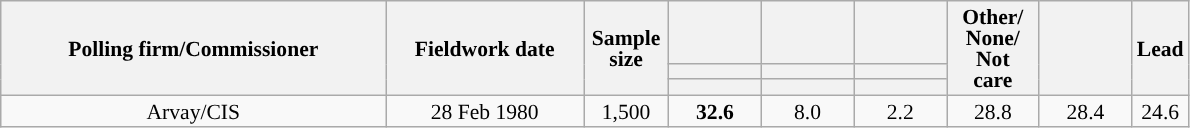<table class="wikitable collapsible collapsed" style="text-align:center; font-size:90%; line-height:14px;">
<tr style="height:42px;">
<th style="width:250px;" rowspan="3">Polling firm/Commissioner</th>
<th style="width:125px;" rowspan="3">Fieldwork date</th>
<th style="width:50px;" rowspan="3">Sample size</th>
<th style="width:55px;"></th>
<th style="width:55px;"></th>
<th style="width:55px;"></th>
<th style="width:55px;" rowspan="3">Other/<br>None/<br>Not<br>care</th>
<th style="width:55px;" rowspan="3"></th>
<th style="width:30px;" rowspan="3">Lead</th>
</tr>
<tr>
<th style="color:inherit;background:"></th>
<th style="color:inherit;background:"></th>
<th style="color:inherit;background:"></th>
</tr>
<tr>
<th></th>
<th></th>
<th></th>
</tr>
<tr>
<td>Arvay/CIS</td>
<td>28 Feb 1980</td>
<td>1,500</td>
<td><strong>32.6</strong></td>
<td>8.0</td>
<td>2.2</td>
<td>28.8</td>
<td>28.4</td>
<td style="background:">24.6</td>
</tr>
</table>
